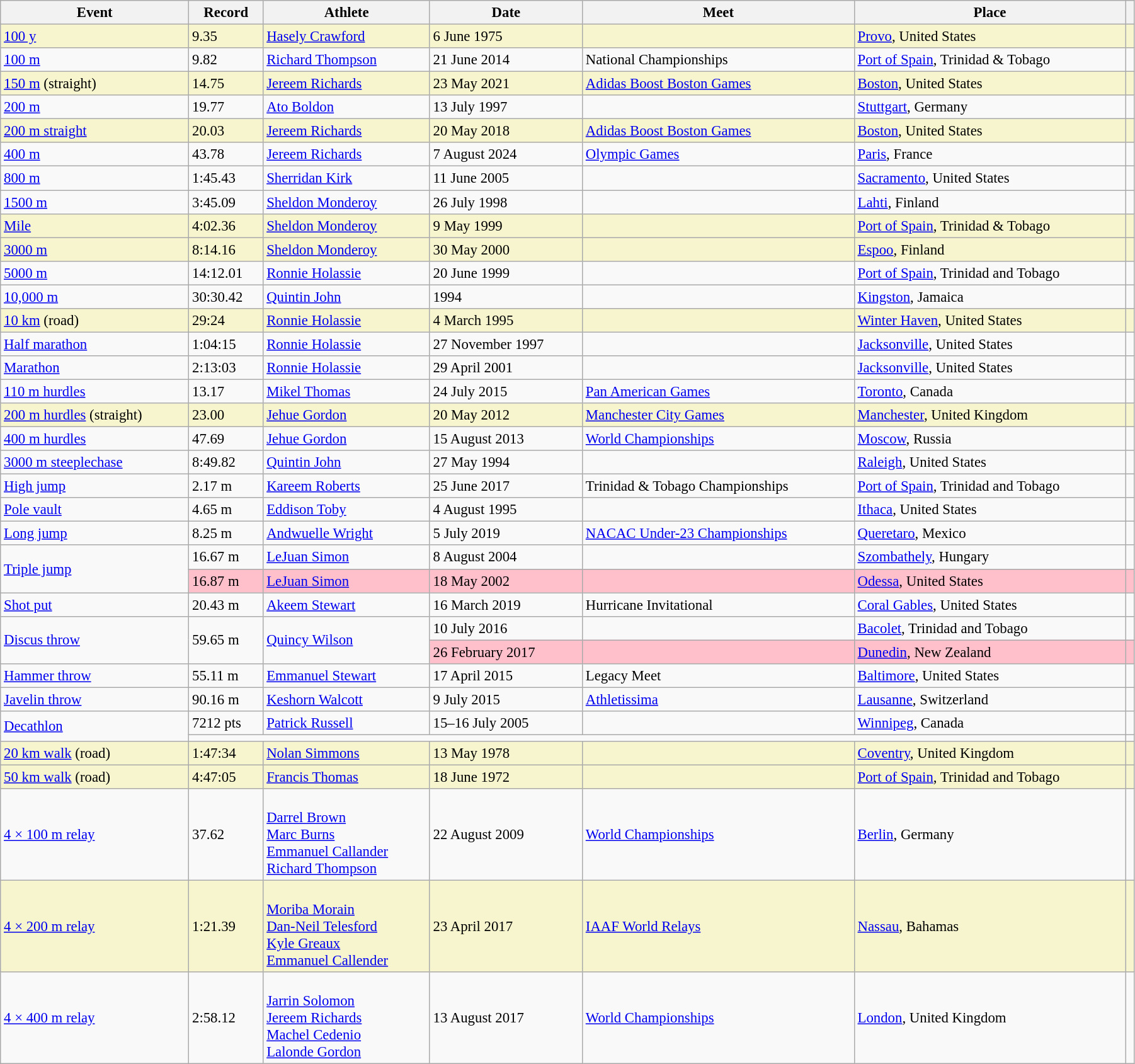<table class="wikitable" style="font-size:95%; width: 95%;">
<tr>
<th>Event</th>
<th>Record</th>
<th>Athlete</th>
<th>Date</th>
<th>Meet</th>
<th>Place</th>
<th></th>
</tr>
<tr style="background:#f6F5CE;">
<td><a href='#'>100 y</a></td>
<td>9.35  </td>
<td><a href='#'>Hasely Crawford</a></td>
<td>6 June 1975</td>
<td></td>
<td><a href='#'>Provo</a>, United States</td>
<td></td>
</tr>
<tr>
<td><a href='#'>100 m</a></td>
<td>9.82 </td>
<td><a href='#'>Richard Thompson</a></td>
<td>21 June 2014</td>
<td>National Championships</td>
<td><a href='#'>Port of Spain</a>, Trinidad & Tobago</td>
<td></td>
</tr>
<tr style="background:#f6F5CE;">
<td><a href='#'>150 m</a> (straight)</td>
<td>14.75 </td>
<td><a href='#'>Jereem Richards</a></td>
<td>23 May 2021</td>
<td><a href='#'>Adidas Boost Boston Games</a></td>
<td><a href='#'>Boston</a>, United States</td>
<td></td>
</tr>
<tr>
<td><a href='#'>200 m</a></td>
<td>19.77 </td>
<td><a href='#'>Ato Boldon</a></td>
<td>13 July 1997</td>
<td></td>
<td><a href='#'>Stuttgart</a>, Germany</td>
<td></td>
</tr>
<tr style="background:#f6F5CE;">
<td><a href='#'>200 m straight</a></td>
<td>20.03 </td>
<td><a href='#'>Jereem Richards</a></td>
<td>20 May 2018</td>
<td><a href='#'>Adidas Boost Boston Games</a></td>
<td><a href='#'>Boston</a>, United States</td>
<td></td>
</tr>
<tr>
<td><a href='#'>400 m</a></td>
<td>43.78</td>
<td><a href='#'>Jereem Richards</a></td>
<td>7 August 2024</td>
<td><a href='#'>Olympic Games</a></td>
<td><a href='#'>Paris</a>, France</td>
<td></td>
</tr>
<tr>
<td><a href='#'>800 m</a></td>
<td>1:45.43</td>
<td><a href='#'>Sherridan Kirk</a></td>
<td>11 June 2005</td>
<td></td>
<td><a href='#'>Sacramento</a>, United States</td>
<td></td>
</tr>
<tr>
<td><a href='#'>1500 m</a></td>
<td>3:45.09</td>
<td><a href='#'>Sheldon Monderoy</a></td>
<td>26 July 1998</td>
<td></td>
<td><a href='#'>Lahti</a>, Finland</td>
<td></td>
</tr>
<tr style="background:#f6F5CE;">
<td><a href='#'>Mile</a></td>
<td>4:02.36</td>
<td><a href='#'>Sheldon Monderoy</a></td>
<td>9 May 1999</td>
<td></td>
<td><a href='#'>Port of Spain</a>, Trinidad & Tobago</td>
<td></td>
</tr>
<tr style="background:#f6F5CE;">
<td><a href='#'>3000 m</a></td>
<td>8:14.16</td>
<td><a href='#'>Sheldon Monderoy</a></td>
<td>30 May 2000</td>
<td></td>
<td><a href='#'>Espoo</a>, Finland</td>
<td></td>
</tr>
<tr>
<td><a href='#'>5000 m</a></td>
<td>14:12.01</td>
<td><a href='#'>Ronnie Holassie</a></td>
<td>20 June 1999</td>
<td></td>
<td><a href='#'>Port of Spain</a>, Trinidad and Tobago</td>
<td></td>
</tr>
<tr>
<td><a href='#'>10,000 m</a></td>
<td>30:30.42</td>
<td><a href='#'>Quintin John</a></td>
<td>1994</td>
<td></td>
<td><a href='#'>Kingston</a>, Jamaica</td>
<td></td>
</tr>
<tr style="background:#f6F5CE;">
<td><a href='#'>10 km</a> (road)</td>
<td>29:24</td>
<td><a href='#'>Ronnie Holassie</a></td>
<td>4 March 1995</td>
<td></td>
<td><a href='#'>Winter Haven</a>, United States</td>
<td></td>
</tr>
<tr>
<td><a href='#'>Half marathon</a></td>
<td>1:04:15</td>
<td><a href='#'>Ronnie Holassie</a></td>
<td>27 November 1997</td>
<td></td>
<td><a href='#'>Jacksonville</a>, United States</td>
<td></td>
</tr>
<tr>
<td><a href='#'>Marathon</a></td>
<td>2:13:03</td>
<td><a href='#'>Ronnie Holassie</a></td>
<td>29 April 2001</td>
<td></td>
<td><a href='#'>Jacksonville</a>, United States</td>
<td></td>
</tr>
<tr>
<td><a href='#'>110 m hurdles</a></td>
<td>13.17 </td>
<td><a href='#'>Mikel Thomas</a></td>
<td>24 July 2015</td>
<td><a href='#'>Pan American Games</a></td>
<td><a href='#'>Toronto</a>, Canada</td>
<td></td>
</tr>
<tr style="background:#f6F5CE;">
<td><a href='#'>200 m hurdles</a> (straight)</td>
<td>23.00 </td>
<td><a href='#'>Jehue Gordon</a></td>
<td>20 May 2012</td>
<td><a href='#'>Manchester City Games</a></td>
<td><a href='#'>Manchester</a>, United Kingdom</td>
<td></td>
</tr>
<tr>
<td><a href='#'>400 m hurdles</a></td>
<td>47.69</td>
<td><a href='#'>Jehue Gordon</a></td>
<td>15 August 2013</td>
<td><a href='#'>World Championships</a></td>
<td><a href='#'>Moscow</a>, Russia</td>
<td></td>
</tr>
<tr>
<td><a href='#'>3000 m steeplechase</a></td>
<td>8:49.82</td>
<td><a href='#'>Quintin John</a></td>
<td>27 May 1994</td>
<td></td>
<td><a href='#'>Raleigh</a>, United States</td>
<td></td>
</tr>
<tr>
<td><a href='#'>High jump</a></td>
<td>2.17 m</td>
<td><a href='#'>Kareem Roberts</a></td>
<td>25 June 2017</td>
<td>Trinidad & Tobago Championships</td>
<td><a href='#'>Port of Spain</a>, Trinidad and Tobago</td>
<td></td>
</tr>
<tr>
<td><a href='#'>Pole vault</a></td>
<td>4.65 m</td>
<td><a href='#'>Eddison Toby</a></td>
<td>4 August 1995</td>
<td></td>
<td><a href='#'>Ithaca</a>, United States</td>
<td></td>
</tr>
<tr>
<td><a href='#'>Long jump</a></td>
<td>8.25 m   </td>
<td><a href='#'>Andwuelle Wright</a></td>
<td>5 July 2019 </td>
<td><a href='#'>NACAC Under-23 Championships</a></td>
<td><a href='#'>Queretaro</a>, Mexico</td>
<td></td>
</tr>
<tr>
<td rowspan=2><a href='#'>Triple jump</a></td>
<td>16.67 m  </td>
<td><a href='#'>LeJuan Simon</a></td>
<td>8 August 2004</td>
<td></td>
<td><a href='#'>Szombathely</a>, Hungary</td>
<td></td>
</tr>
<tr style="background:pink">
<td>16.87 m </td>
<td><a href='#'>LeJuan Simon</a></td>
<td>18 May 2002</td>
<td></td>
<td><a href='#'>Odessa</a>, United States</td>
<td></td>
</tr>
<tr>
<td><a href='#'>Shot put</a></td>
<td>20.43 m</td>
<td><a href='#'>Akeem Stewart</a></td>
<td>16 March 2019</td>
<td>Hurricane Invitational</td>
<td><a href='#'>Coral Gables</a>, United States</td>
<td></td>
</tr>
<tr>
<td rowspan=2><a href='#'>Discus throw</a></td>
<td rowspan=2>59.65 m</td>
<td rowspan=2><a href='#'>Quincy Wilson</a></td>
<td>10 July 2016</td>
<td></td>
<td><a href='#'>Bacolet</a>, Trinidad and Tobago</td>
<td></td>
</tr>
<tr style="background:pink">
<td>26 February 2017</td>
<td></td>
<td><a href='#'>Dunedin</a>, New Zealand</td>
<td></td>
</tr>
<tr>
<td><a href='#'>Hammer throw</a></td>
<td>55.11 m</td>
<td><a href='#'>Emmanuel Stewart</a></td>
<td>17 April 2015</td>
<td>Legacy Meet</td>
<td><a href='#'>Baltimore</a>, United States</td>
<td></td>
</tr>
<tr>
<td><a href='#'>Javelin throw</a></td>
<td>90.16 m</td>
<td><a href='#'>Keshorn Walcott</a></td>
<td>9 July 2015</td>
<td><a href='#'>Athletissima</a></td>
<td><a href='#'>Lausanne</a>, Switzerland</td>
<td></td>
</tr>
<tr>
<td rowspan=2><a href='#'>Decathlon</a></td>
<td>7212 pts</td>
<td><a href='#'>Patrick Russell</a></td>
<td>15–16 July 2005</td>
<td></td>
<td><a href='#'>Winnipeg</a>, Canada</td>
<td></td>
</tr>
<tr>
<td colspan=5></td>
<td></td>
</tr>
<tr style="background:#f6F5CE;">
<td><a href='#'>20 km walk</a> (road)</td>
<td>1:47:34</td>
<td><a href='#'>Nolan Simmons</a></td>
<td>13 May 1978</td>
<td></td>
<td><a href='#'>Coventry</a>, United Kingdom</td>
<td></td>
</tr>
<tr style="background:#f6F5CE;">
<td><a href='#'>50 km walk</a> (road)</td>
<td>4:47:05</td>
<td><a href='#'>Francis Thomas</a></td>
<td>18 June 1972</td>
<td></td>
<td><a href='#'>Port of Spain</a>, Trinidad and Tobago</td>
<td></td>
</tr>
<tr>
<td><a href='#'>4 × 100 m relay</a></td>
<td>37.62</td>
<td><br><a href='#'>Darrel Brown</a><br><a href='#'>Marc Burns</a><br><a href='#'>Emmanuel Callander</a><br><a href='#'>Richard Thompson</a></td>
<td>22 August 2009</td>
<td><a href='#'>World Championships</a></td>
<td><a href='#'>Berlin</a>, Germany</td>
<td></td>
</tr>
<tr style="background:#f6F5CE;">
<td><a href='#'>4 × 200 m relay</a></td>
<td>1:21.39</td>
<td><br><a href='#'>Moriba Morain</a><br><a href='#'>Dan-Neil Telesford</a><br><a href='#'>Kyle Greaux</a><br><a href='#'>Emmanuel Callender</a></td>
<td>23 April 2017</td>
<td><a href='#'>IAAF World Relays</a></td>
<td><a href='#'>Nassau</a>, Bahamas</td>
<td></td>
</tr>
<tr>
<td><a href='#'>4 × 400 m relay</a></td>
<td>2:58.12</td>
<td><br><a href='#'>Jarrin Solomon</a><br><a href='#'>Jereem Richards</a><br><a href='#'>Machel Cedenio</a><br><a href='#'>Lalonde Gordon</a></td>
<td>13 August 2017</td>
<td><a href='#'>World Championships</a></td>
<td><a href='#'>London</a>, United Kingdom</td>
<td></td>
</tr>
</table>
